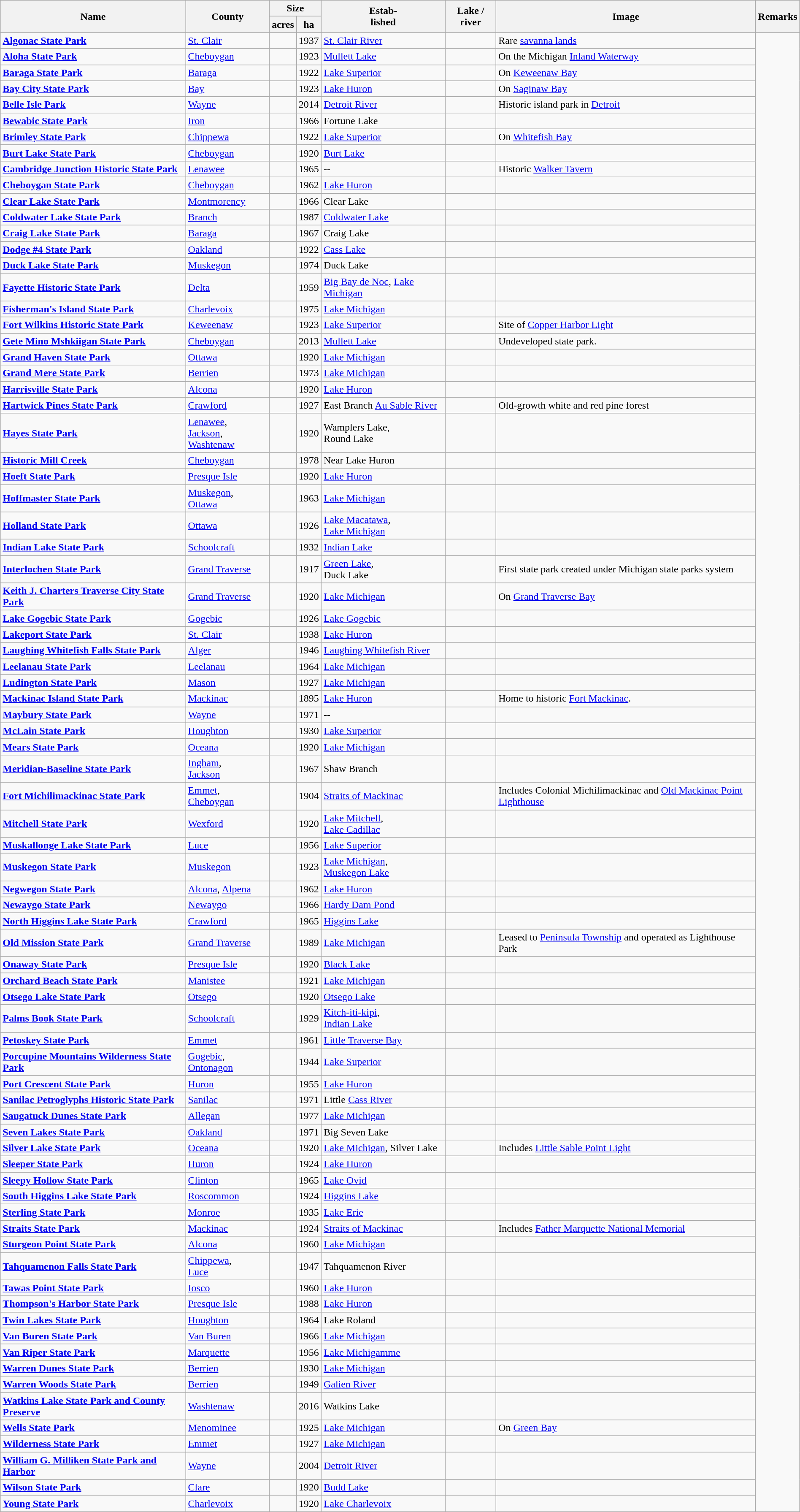<table class="wikitable sortable" style="width:100%">
<tr>
<th rowspan=2>Name</th>
<th rowspan=2>County</th>
<th colspan=2>Size</th>
<th rowspan=2>Estab-<br>lished</th>
<th rowspan=2>Lake / river</th>
<th class="unsortable" rowspan=2>Image</th>
<th class="unsortable" rowspan=2>Remarks</th>
</tr>
<tr>
<th>acres</th>
<th>ha</th>
</tr>
<tr>
<td><strong><a href='#'>Algonac State Park</a></strong></td>
<td><a href='#'>St. Clair</a></td>
<td></td>
<td>1937</td>
<td><a href='#'>St. Clair River</a></td>
<td></td>
<td>Rare <a href='#'>savanna lands</a></td>
</tr>
<tr>
<td><strong><a href='#'>Aloha State Park</a></strong></td>
<td><a href='#'>Cheboygan</a></td>
<td></td>
<td>1923</td>
<td><a href='#'>Mullett Lake</a></td>
<td></td>
<td>On the Michigan <a href='#'>Inland Waterway</a></td>
</tr>
<tr>
<td><strong><a href='#'>Baraga State Park</a></strong></td>
<td><a href='#'>Baraga</a></td>
<td></td>
<td>1922</td>
<td><a href='#'>Lake Superior</a></td>
<td></td>
<td>On <a href='#'>Keweenaw Bay</a></td>
</tr>
<tr>
<td><strong><a href='#'>Bay City State Park</a></strong></td>
<td><a href='#'>Bay</a></td>
<td></td>
<td>1923</td>
<td><a href='#'>Lake Huron</a></td>
<td></td>
<td>On <a href='#'>Saginaw Bay</a></td>
</tr>
<tr>
<td><a href='#'><strong>Belle Isle Park</strong></a></td>
<td><a href='#'>Wayne</a></td>
<td></td>
<td>2014</td>
<td><a href='#'>Detroit River</a></td>
<td></td>
<td>Historic island park in <a href='#'>Detroit</a></td>
</tr>
<tr>
<td><strong><a href='#'>Bewabic State Park</a></strong></td>
<td><a href='#'>Iron</a></td>
<td></td>
<td>1966</td>
<td>Fortune Lake</td>
<td></td>
<td></td>
</tr>
<tr>
<td><strong><a href='#'>Brimley State Park</a></strong></td>
<td><a href='#'>Chippewa</a></td>
<td></td>
<td>1922</td>
<td><a href='#'>Lake Superior</a></td>
<td></td>
<td>On <a href='#'>Whitefish Bay</a></td>
</tr>
<tr>
<td><strong><a href='#'>Burt Lake State Park</a></strong></td>
<td><a href='#'>Cheboygan</a></td>
<td></td>
<td>1920</td>
<td><a href='#'>Burt Lake</a></td>
<td></td>
<td></td>
</tr>
<tr>
<td><strong><a href='#'>Cambridge Junction Historic State Park</a></strong></td>
<td><a href='#'>Lenawee</a></td>
<td></td>
<td>1965</td>
<td>--</td>
<td></td>
<td>Historic <a href='#'>Walker Tavern</a></td>
</tr>
<tr>
<td><strong><a href='#'>Cheboygan State Park</a></strong></td>
<td><a href='#'>Cheboygan</a></td>
<td></td>
<td>1962</td>
<td><a href='#'>Lake Huron</a></td>
<td></td>
<td></td>
</tr>
<tr>
<td><a href='#'><strong>Clear Lake State Park</strong></a></td>
<td><a href='#'>Montmorency</a></td>
<td></td>
<td>1966</td>
<td>Clear Lake</td>
<td></td>
<td></td>
</tr>
<tr>
<td><strong><a href='#'>Coldwater Lake State Park</a></strong></td>
<td><a href='#'>Branch</a></td>
<td></td>
<td>1987</td>
<td><a href='#'>Coldwater Lake</a></td>
<td></td>
<td></td>
</tr>
<tr>
<td><strong><a href='#'>Craig Lake State Park</a></strong></td>
<td><a href='#'>Baraga</a></td>
<td></td>
<td>1967</td>
<td>Craig Lake</td>
<td></td>
<td></td>
</tr>
<tr>
<td><a href='#'><strong>Dodge #4 State Park</strong></a></td>
<td><a href='#'>Oakland</a></td>
<td></td>
<td>1922</td>
<td><a href='#'>Cass Lake</a></td>
<td></td>
<td></td>
</tr>
<tr>
<td><strong><a href='#'>Duck Lake State Park</a></strong></td>
<td><a href='#'>Muskegon</a></td>
<td></td>
<td>1974</td>
<td>Duck Lake</td>
<td></td>
<td></td>
</tr>
<tr>
<td><strong><a href='#'>Fayette Historic State Park</a></strong></td>
<td><a href='#'>Delta</a></td>
<td></td>
<td>1959</td>
<td><a href='#'>Big Bay de Noc</a>, <a href='#'>Lake Michigan</a></td>
<td></td>
<td></td>
</tr>
<tr>
<td><strong><a href='#'>Fisherman's Island State Park</a></strong></td>
<td><a href='#'>Charlevoix</a></td>
<td></td>
<td>1975</td>
<td><a href='#'>Lake Michigan</a></td>
<td></td>
<td></td>
</tr>
<tr>
<td><strong><a href='#'>Fort Wilkins Historic State Park</a></strong></td>
<td><a href='#'>Keweenaw</a></td>
<td></td>
<td>1923</td>
<td><a href='#'>Lake Superior</a></td>
<td></td>
<td>Site of <a href='#'>Copper Harbor Light</a></td>
</tr>
<tr>
<td><strong><a href='#'>Gete Mino Mshkiigan State Park</a></strong></td>
<td><a href='#'>Cheboygan</a></td>
<td></td>
<td>2013</td>
<td><a href='#'>Mullett Lake</a></td>
<td></td>
<td>Undeveloped state park.</td>
</tr>
<tr>
<td><strong><a href='#'>Grand Haven State Park</a></strong></td>
<td><a href='#'>Ottawa</a></td>
<td></td>
<td>1920</td>
<td><a href='#'>Lake Michigan</a></td>
<td></td>
<td></td>
</tr>
<tr>
<td><strong><a href='#'>Grand Mere State Park</a></strong></td>
<td><a href='#'>Berrien</a></td>
<td></td>
<td>1973</td>
<td><a href='#'>Lake Michigan</a></td>
<td></td>
<td></td>
</tr>
<tr>
<td><strong><a href='#'>Harrisville State Park</a></strong></td>
<td><a href='#'>Alcona</a></td>
<td></td>
<td>1920</td>
<td><a href='#'>Lake Huron</a></td>
<td></td>
<td></td>
</tr>
<tr>
<td><strong><a href='#'>Hartwick Pines State Park</a></strong></td>
<td><a href='#'>Crawford</a></td>
<td></td>
<td>1927</td>
<td>East Branch <a href='#'>Au Sable River</a></td>
<td></td>
<td>Old-growth white and red pine forest</td>
</tr>
<tr>
<td><strong><a href='#'>Hayes State Park</a></strong></td>
<td><a href='#'>Lenawee</a>, <br><a href='#'>Jackson</a>, <a href='#'>Washtenaw</a></td>
<td></td>
<td>1920</td>
<td>Wamplers Lake, <br>Round Lake</td>
<td></td>
<td></td>
</tr>
<tr>
<td><strong><a href='#'>Historic Mill Creek</a></strong></td>
<td><a href='#'>Cheboygan</a></td>
<td></td>
<td>1978</td>
<td>Near Lake Huron</td>
<td></td>
<td></td>
</tr>
<tr>
<td><strong><a href='#'>Hoeft State Park</a></strong></td>
<td><a href='#'>Presque Isle</a></td>
<td></td>
<td>1920</td>
<td><a href='#'>Lake Huron</a></td>
<td></td>
<td></td>
</tr>
<tr>
<td><strong><a href='#'>Hoffmaster State Park</a></strong></td>
<td><a href='#'>Muskegon</a>, <br><a href='#'>Ottawa</a></td>
<td></td>
<td>1963</td>
<td><a href='#'>Lake Michigan</a></td>
<td></td>
<td></td>
</tr>
<tr>
<td><strong><a href='#'>Holland State Park</a></strong></td>
<td><a href='#'>Ottawa</a></td>
<td></td>
<td>1926</td>
<td><a href='#'>Lake Macatawa</a>, <br><a href='#'>Lake Michigan</a></td>
<td></td>
<td></td>
</tr>
<tr>
<td><a href='#'><strong>Indian Lake State Park</strong></a></td>
<td><a href='#'>Schoolcraft</a></td>
<td></td>
<td>1932</td>
<td><a href='#'>Indian Lake</a></td>
<td></td>
<td></td>
</tr>
<tr>
<td><strong><a href='#'>Interlochen State Park</a></strong></td>
<td><a href='#'>Grand Traverse</a></td>
<td></td>
<td>1917</td>
<td><a href='#'>Green Lake</a>, <br>Duck Lake</td>
<td></td>
<td>First state park created under Michigan state parks system</td>
</tr>
<tr>
<td><a href='#'><strong>Keith J. Charters Traverse City State Park</strong></a></td>
<td><a href='#'>Grand Traverse</a></td>
<td></td>
<td>1920</td>
<td><a href='#'>Lake Michigan</a></td>
<td></td>
<td>On <a href='#'>Grand Traverse Bay</a></td>
</tr>
<tr>
<td><strong><a href='#'>Lake Gogebic State Park</a></strong></td>
<td><a href='#'>Gogebic</a></td>
<td></td>
<td>1926</td>
<td><a href='#'>Lake Gogebic</a></td>
<td></td>
<td></td>
</tr>
<tr>
<td><strong><a href='#'>Lakeport State Park</a></strong></td>
<td><a href='#'>St. Clair</a></td>
<td></td>
<td>1938</td>
<td><a href='#'>Lake Huron</a></td>
<td></td>
<td></td>
</tr>
<tr>
<td><strong><a href='#'>Laughing Whitefish Falls State Park</a></strong></td>
<td><a href='#'>Alger</a></td>
<td></td>
<td>1946</td>
<td><a href='#'>Laughing Whitefish River</a></td>
<td></td>
<td></td>
</tr>
<tr>
<td><strong><a href='#'>Leelanau State Park</a></strong></td>
<td><a href='#'>Leelanau</a></td>
<td></td>
<td>1964</td>
<td><a href='#'>Lake Michigan</a></td>
<td></td>
<td></td>
</tr>
<tr>
<td><strong><a href='#'>Ludington State Park</a></strong></td>
<td><a href='#'>Mason</a></td>
<td></td>
<td>1927</td>
<td><a href='#'>Lake Michigan</a></td>
<td></td>
<td></td>
</tr>
<tr>
<td><strong><a href='#'>Mackinac Island State Park</a></strong></td>
<td><a href='#'>Mackinac</a></td>
<td></td>
<td>1895</td>
<td><a href='#'>Lake Huron</a></td>
<td></td>
<td>Home to historic <a href='#'>Fort Mackinac</a>.</td>
</tr>
<tr>
<td><strong><a href='#'>Maybury State Park</a></strong></td>
<td><a href='#'>Wayne</a></td>
<td></td>
<td>1971</td>
<td>--</td>
<td></td>
<td></td>
</tr>
<tr>
<td><strong><a href='#'>McLain State Park</a></strong></td>
<td><a href='#'>Houghton</a></td>
<td></td>
<td>1930</td>
<td><a href='#'>Lake Superior</a></td>
<td></td>
<td></td>
</tr>
<tr>
<td><strong><a href='#'>Mears State Park</a></strong></td>
<td><a href='#'>Oceana</a></td>
<td></td>
<td>1920</td>
<td><a href='#'>Lake Michigan</a></td>
<td></td>
<td></td>
</tr>
<tr>
<td><strong><a href='#'>Meridian-Baseline State Park</a></strong></td>
<td><a href='#'>Ingham</a>, <br><a href='#'>Jackson</a></td>
<td></td>
<td>1967</td>
<td>Shaw Branch</td>
<td></td>
<td></td>
</tr>
<tr>
<td><strong><a href='#'>Fort Michilimackinac State Park</a></strong></td>
<td><a href='#'>Emmet</a>, <a href='#'>Cheboygan</a></td>
<td></td>
<td>1904</td>
<td><a href='#'>Straits of Mackinac</a></td>
<td></td>
<td>Includes Colonial Michilimackinac and <a href='#'>Old Mackinac Point Lighthouse</a></td>
</tr>
<tr>
<td><strong><a href='#'>Mitchell State Park</a></strong></td>
<td><a href='#'>Wexford</a></td>
<td></td>
<td>1920</td>
<td><a href='#'>Lake Mitchell</a>, <br><a href='#'>Lake Cadillac</a></td>
<td></td>
<td></td>
</tr>
<tr>
<td><strong><a href='#'>Muskallonge Lake State Park</a></strong></td>
<td><a href='#'>Luce</a></td>
<td></td>
<td>1956</td>
<td><a href='#'>Lake Superior</a></td>
<td></td>
<td></td>
</tr>
<tr>
<td><strong><a href='#'>Muskegon State Park</a></strong></td>
<td><a href='#'>Muskegon</a></td>
<td></td>
<td>1923</td>
<td><a href='#'>Lake Michigan</a>, <br><a href='#'>Muskegon Lake</a></td>
<td></td>
<td></td>
</tr>
<tr>
<td><strong><a href='#'>Negwegon State Park</a></strong></td>
<td><a href='#'>Alcona</a>, <a href='#'>Alpena</a></td>
<td></td>
<td>1962</td>
<td><a href='#'>Lake Huron</a></td>
<td></td>
<td></td>
</tr>
<tr>
<td><strong><a href='#'>Newaygo State Park</a></strong></td>
<td><a href='#'>Newaygo</a></td>
<td></td>
<td>1966</td>
<td><a href='#'>Hardy Dam Pond</a></td>
<td></td>
<td></td>
</tr>
<tr>
<td><strong><a href='#'>North Higgins Lake State Park</a></strong></td>
<td><a href='#'>Crawford</a></td>
<td></td>
<td>1965</td>
<td><a href='#'>Higgins Lake</a></td>
<td></td>
<td></td>
</tr>
<tr>
<td><a href='#'><strong>Old Mission State Park</strong></a></td>
<td><a href='#'>Grand Traverse</a></td>
<td></td>
<td>1989</td>
<td><a href='#'>Lake Michigan</a></td>
<td></td>
<td>Leased to <a href='#'>Peninsula Township</a> and operated as Lighthouse Park</td>
</tr>
<tr>
<td><strong><a href='#'>Onaway State Park</a></strong></td>
<td><a href='#'>Presque Isle</a></td>
<td></td>
<td>1920</td>
<td><a href='#'>Black Lake</a></td>
<td></td>
<td></td>
</tr>
<tr>
<td><strong><a href='#'>Orchard Beach State Park</a></strong></td>
<td><a href='#'>Manistee</a></td>
<td></td>
<td>1921</td>
<td><a href='#'>Lake Michigan</a></td>
<td></td>
<td></td>
</tr>
<tr>
<td><strong><a href='#'>Otsego Lake State Park</a></strong></td>
<td><a href='#'>Otsego</a></td>
<td></td>
<td>1920</td>
<td><a href='#'>Otsego Lake</a></td>
<td></td>
<td></td>
</tr>
<tr>
<td><strong><a href='#'>Palms Book State Park</a></strong></td>
<td><a href='#'>Schoolcraft</a></td>
<td></td>
<td>1929</td>
<td><a href='#'>Kitch-iti-kipi</a>, <br><a href='#'>Indian Lake</a></td>
<td></td>
<td></td>
</tr>
<tr>
<td><strong><a href='#'>Petoskey State Park</a></strong></td>
<td><a href='#'>Emmet</a></td>
<td></td>
<td>1961</td>
<td><a href='#'>Little Traverse Bay</a></td>
<td></td>
<td></td>
</tr>
<tr>
<td><a href='#'><strong>Porcupine Mountains Wilderness State Park</strong></a></td>
<td><a href='#'>Gogebic</a>, <br><a href='#'>Ontonagon</a></td>
<td></td>
<td>1944</td>
<td><a href='#'>Lake Superior</a></td>
<td></td>
<td></td>
</tr>
<tr>
<td><strong><a href='#'>Port Crescent State Park</a></strong></td>
<td><a href='#'>Huron</a></td>
<td></td>
<td>1955</td>
<td><a href='#'>Lake Huron</a></td>
<td></td>
<td></td>
</tr>
<tr>
<td><strong><a href='#'>Sanilac Petroglyphs Historic State Park</a></strong></td>
<td><a href='#'>Sanilac</a></td>
<td></td>
<td>1971</td>
<td>Little <a href='#'>Cass River</a></td>
<td></td>
<td></td>
</tr>
<tr>
<td><strong><a href='#'>Saugatuck Dunes State Park</a></strong></td>
<td><a href='#'>Allegan</a></td>
<td></td>
<td>1977</td>
<td><a href='#'>Lake Michigan</a></td>
<td></td>
<td></td>
</tr>
<tr>
<td><strong><a href='#'>Seven Lakes State Park</a></strong></td>
<td><a href='#'>Oakland</a></td>
<td></td>
<td>1971</td>
<td>Big Seven Lake</td>
<td></td>
<td></td>
</tr>
<tr>
<td><a href='#'><strong>Silver Lake State Park</strong></a></td>
<td><a href='#'>Oceana</a></td>
<td></td>
<td>1920</td>
<td><a href='#'>Lake Michigan</a>, Silver Lake</td>
<td></td>
<td>Includes <a href='#'>Little Sable Point Light</a></td>
</tr>
<tr>
<td><a href='#'><strong>Sleeper State Park</strong></a></td>
<td><a href='#'>Huron</a></td>
<td></td>
<td>1924</td>
<td><a href='#'>Lake Huron</a></td>
<td></td>
<td></td>
</tr>
<tr>
<td><strong><a href='#'>Sleepy Hollow State Park</a></strong></td>
<td><a href='#'>Clinton</a></td>
<td></td>
<td>1965</td>
<td><a href='#'>Lake Ovid</a></td>
<td></td>
<td></td>
</tr>
<tr>
<td><strong><a href='#'>South Higgins Lake State Park</a></strong></td>
<td><a href='#'>Roscommon</a></td>
<td></td>
<td>1924</td>
<td><a href='#'>Higgins Lake</a></td>
<td></td>
<td></td>
</tr>
<tr>
<td><strong><a href='#'>Sterling State Park</a></strong></td>
<td><a href='#'>Monroe</a></td>
<td></td>
<td>1935</td>
<td><a href='#'>Lake Erie</a></td>
<td></td>
<td></td>
</tr>
<tr>
<td><strong><a href='#'>Straits State Park</a></strong></td>
<td><a href='#'>Mackinac</a></td>
<td></td>
<td>1924</td>
<td><a href='#'>Straits of Mackinac</a></td>
<td></td>
<td>Includes <a href='#'>Father Marquette National Memorial</a></td>
</tr>
<tr>
<td><strong><a href='#'>Sturgeon Point State Park</a></strong></td>
<td><a href='#'>Alcona</a></td>
<td></td>
<td>1960</td>
<td><a href='#'>Lake Michigan</a></td>
<td></td>
<td></td>
</tr>
<tr>
<td><strong><a href='#'>Tahquamenon Falls State Park</a></strong></td>
<td><a href='#'>Chippewa</a>, <br><a href='#'>Luce</a></td>
<td></td>
<td>1947</td>
<td>Tahquamenon River</td>
<td></td>
<td></td>
</tr>
<tr>
<td><strong><a href='#'>Tawas Point State Park</a></strong></td>
<td><a href='#'>Iosco</a></td>
<td></td>
<td>1960</td>
<td><a href='#'>Lake Huron</a></td>
<td></td>
<td></td>
</tr>
<tr>
<td><strong><a href='#'>Thompson's Harbor State Park</a></strong></td>
<td><a href='#'>Presque Isle</a></td>
<td></td>
<td>1988</td>
<td><a href='#'>Lake Huron</a></td>
<td></td>
<td></td>
</tr>
<tr>
<td><a href='#'><strong>Twin Lakes State Park</strong></a></td>
<td><a href='#'>Houghton</a></td>
<td></td>
<td>1964</td>
<td>Lake Roland</td>
<td></td>
<td></td>
</tr>
<tr>
<td><a href='#'><strong>Van Buren State Park</strong></a></td>
<td><a href='#'>Van Buren</a></td>
<td></td>
<td>1966</td>
<td><a href='#'>Lake Michigan</a></td>
<td></td>
<td></td>
</tr>
<tr>
<td><strong><a href='#'>Van Riper State Park</a></strong></td>
<td><a href='#'>Marquette</a></td>
<td></td>
<td>1956</td>
<td><a href='#'>Lake Michigamme</a></td>
<td></td>
<td></td>
</tr>
<tr>
<td><strong><a href='#'>Warren Dunes State Park</a></strong></td>
<td><a href='#'>Berrien</a></td>
<td></td>
<td>1930</td>
<td><a href='#'>Lake Michigan</a></td>
<td></td>
<td></td>
</tr>
<tr>
<td><strong><a href='#'>Warren Woods State Park</a></strong></td>
<td><a href='#'>Berrien</a></td>
<td></td>
<td>1949</td>
<td><a href='#'>Galien River</a></td>
<td></td>
<td></td>
</tr>
<tr>
<td><strong><a href='#'>Watkins Lake State Park and County Preserve</a></strong></td>
<td><a href='#'>Washtenaw</a></td>
<td></td>
<td>2016</td>
<td>Watkins Lake</td>
<td></td>
<td></td>
</tr>
<tr>
<td><a href='#'><strong>Wells State Park</strong></a></td>
<td><a href='#'>Menominee</a></td>
<td></td>
<td>1925</td>
<td><a href='#'>Lake Michigan</a></td>
<td></td>
<td>On <a href='#'>Green Bay</a></td>
</tr>
<tr>
<td><strong><a href='#'>Wilderness State Park</a></strong></td>
<td><a href='#'>Emmet</a></td>
<td></td>
<td>1927</td>
<td><a href='#'>Lake Michigan</a></td>
<td></td>
<td></td>
</tr>
<tr>
<td><strong><a href='#'>William G. Milliken State Park and Harbor</a></strong></td>
<td><a href='#'>Wayne</a></td>
<td></td>
<td>2004</td>
<td><a href='#'>Detroit River</a></td>
<td></td>
<td></td>
</tr>
<tr>
<td><a href='#'><strong>Wilson State Park</strong></a></td>
<td><a href='#'>Clare</a></td>
<td></td>
<td>1920</td>
<td><a href='#'>Budd Lake</a></td>
<td></td>
<td></td>
</tr>
<tr>
<td><strong><a href='#'>Young State Park</a></strong></td>
<td><a href='#'>Charlevoix</a></td>
<td></td>
<td>1920</td>
<td><a href='#'>Lake Charlevoix</a></td>
<td></td>
<td></td>
</tr>
</table>
